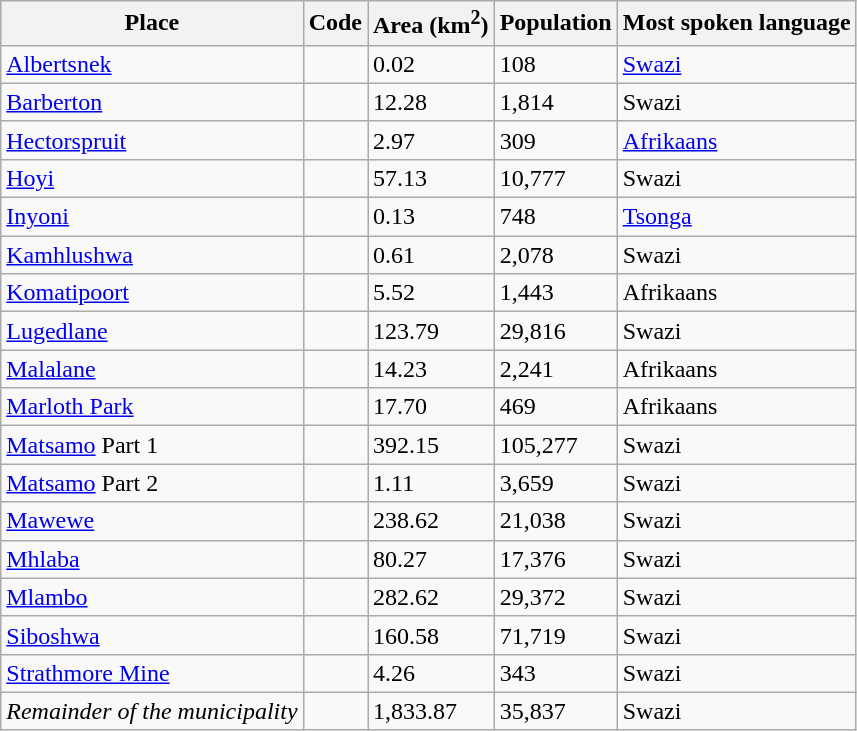<table class="wikitable sortable">
<tr>
<th>Place</th>
<th>Code</th>
<th>Area (km<sup>2</sup>)</th>
<th>Population</th>
<th>Most spoken language</th>
</tr>
<tr>
<td><a href='#'>Albertsnek</a></td>
<td></td>
<td>0.02</td>
<td>108</td>
<td><a href='#'>Swazi</a></td>
</tr>
<tr>
<td><a href='#'>Barberton</a></td>
<td></td>
<td>12.28</td>
<td>1,814</td>
<td>Swazi</td>
</tr>
<tr>
<td><a href='#'>Hectorspruit</a></td>
<td></td>
<td>2.97</td>
<td>309</td>
<td><a href='#'>Afrikaans</a></td>
</tr>
<tr>
<td><a href='#'>Hoyi</a></td>
<td></td>
<td>57.13</td>
<td>10,777</td>
<td>Swazi</td>
</tr>
<tr>
<td><a href='#'>Inyoni</a></td>
<td></td>
<td>0.13</td>
<td>748</td>
<td><a href='#'>Tsonga</a></td>
</tr>
<tr>
<td><a href='#'>Kamhlushwa</a></td>
<td></td>
<td>0.61</td>
<td>2,078</td>
<td>Swazi</td>
</tr>
<tr>
<td><a href='#'>Komatipoort</a></td>
<td></td>
<td>5.52</td>
<td>1,443</td>
<td>Afrikaans</td>
</tr>
<tr>
<td><a href='#'>Lugedlane</a></td>
<td></td>
<td>123.79</td>
<td>29,816</td>
<td>Swazi</td>
</tr>
<tr>
<td><a href='#'>Malalane</a></td>
<td></td>
<td>14.23</td>
<td>2,241</td>
<td>Afrikaans</td>
</tr>
<tr>
<td><a href='#'>Marloth Park</a></td>
<td></td>
<td>17.70</td>
<td>469</td>
<td>Afrikaans</td>
</tr>
<tr>
<td><a href='#'>Matsamo</a> Part 1</td>
<td></td>
<td>392.15</td>
<td>105,277</td>
<td>Swazi</td>
</tr>
<tr>
<td><a href='#'>Matsamo</a> Part 2</td>
<td></td>
<td>1.11</td>
<td>3,659</td>
<td>Swazi</td>
</tr>
<tr>
<td><a href='#'>Mawewe</a></td>
<td></td>
<td>238.62</td>
<td>21,038</td>
<td>Swazi</td>
</tr>
<tr>
<td><a href='#'>Mhlaba</a></td>
<td></td>
<td>80.27</td>
<td>17,376</td>
<td>Swazi</td>
</tr>
<tr>
<td><a href='#'>Mlambo</a></td>
<td></td>
<td>282.62</td>
<td>29,372</td>
<td>Swazi</td>
</tr>
<tr>
<td><a href='#'>Siboshwa</a></td>
<td></td>
<td>160.58</td>
<td>71,719</td>
<td>Swazi</td>
</tr>
<tr>
<td><a href='#'>Strathmore Mine</a></td>
<td></td>
<td>4.26</td>
<td>343</td>
<td>Swazi</td>
</tr>
<tr>
<td><em>Remainder of the municipality</em></td>
<td></td>
<td>1,833.87</td>
<td>35,837</td>
<td>Swazi</td>
</tr>
</table>
